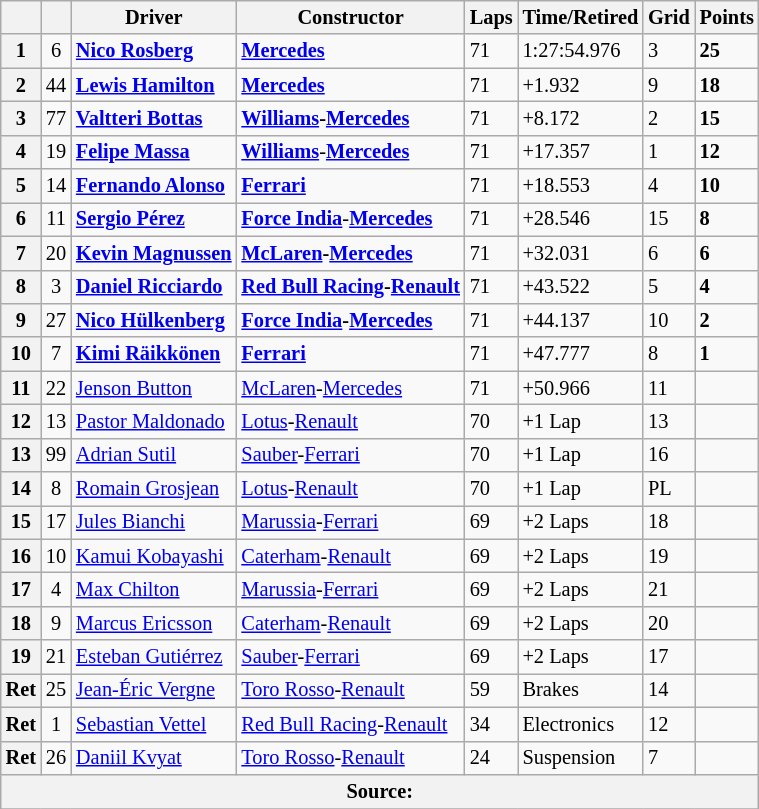<table class="wikitable" style="font-size: 85%">
<tr>
<th></th>
<th></th>
<th>Driver</th>
<th>Constructor</th>
<th>Laps</th>
<th>Time/Retired</th>
<th>Grid</th>
<th>Points</th>
</tr>
<tr>
<th>1</th>
<td align="center">6</td>
<td> <strong><a href='#'>Nico Rosberg</a></strong></td>
<td><strong><a href='#'>Mercedes</a></strong></td>
<td>71</td>
<td>1:27:54.976</td>
<td>3</td>
<td><strong>25</strong></td>
</tr>
<tr>
<th>2</th>
<td align="center">44</td>
<td> <strong><a href='#'>Lewis Hamilton</a></strong></td>
<td><strong><a href='#'>Mercedes</a></strong></td>
<td>71</td>
<td>+1.932</td>
<td>9</td>
<td><strong>18</strong></td>
</tr>
<tr>
<th>3</th>
<td align="center">77</td>
<td> <strong><a href='#'>Valtteri Bottas</a></strong></td>
<td><strong><a href='#'>Williams</a>-<a href='#'>Mercedes</a></strong></td>
<td>71</td>
<td>+8.172</td>
<td>2</td>
<td><strong>15</strong></td>
</tr>
<tr>
<th>4</th>
<td align="center">19</td>
<td> <strong><a href='#'>Felipe Massa</a></strong></td>
<td><strong><a href='#'>Williams</a></strong>-<strong><a href='#'>Mercedes</a></strong></td>
<td>71</td>
<td>+17.357</td>
<td>1</td>
<td><strong>12</strong></td>
</tr>
<tr>
<th>5</th>
<td align="center">14</td>
<td> <strong><a href='#'>Fernando Alonso</a></strong></td>
<td><strong><a href='#'>Ferrari</a></strong></td>
<td>71</td>
<td>+18.553</td>
<td>4</td>
<td><strong>10</strong></td>
</tr>
<tr>
<th>6</th>
<td align="center">11</td>
<td> <strong><a href='#'>Sergio Pérez</a></strong></td>
<td><strong><a href='#'>Force India</a></strong>-<strong><a href='#'>Mercedes</a></strong></td>
<td>71</td>
<td>+28.546</td>
<td>15</td>
<td><strong>8</strong></td>
</tr>
<tr>
<th>7</th>
<td align="center">20</td>
<td> <strong><a href='#'>Kevin Magnussen</a></strong></td>
<td><strong><a href='#'>McLaren</a>-<a href='#'>Mercedes</a></strong></td>
<td>71</td>
<td>+32.031</td>
<td>6</td>
<td><strong>6</strong></td>
</tr>
<tr>
<th>8</th>
<td align="center">3</td>
<td> <strong><a href='#'>Daniel Ricciardo</a></strong></td>
<td><strong><a href='#'>Red Bull Racing</a>-<a href='#'>Renault</a></strong></td>
<td>71</td>
<td>+43.522</td>
<td>5</td>
<td><strong>4</strong></td>
</tr>
<tr>
<th>9</th>
<td align="center">27</td>
<td> <strong><a href='#'>Nico Hülkenberg</a></strong></td>
<td><strong><a href='#'>Force India</a>-<a href='#'>Mercedes</a></strong></td>
<td>71</td>
<td>+44.137</td>
<td>10</td>
<td><strong>2</strong></td>
</tr>
<tr>
<th>10</th>
<td align="center">7</td>
<td> <strong><a href='#'>Kimi Räikkönen</a></strong></td>
<td><strong><a href='#'>Ferrari</a></strong></td>
<td>71</td>
<td>+47.777</td>
<td>8</td>
<td><strong>1</strong></td>
</tr>
<tr>
<th>11</th>
<td align="center">22</td>
<td> <a href='#'>Jenson Button</a></td>
<td><a href='#'>McLaren</a>-<a href='#'>Mercedes</a></td>
<td>71</td>
<td>+50.966</td>
<td>11</td>
<td></td>
</tr>
<tr>
<th>12</th>
<td align="center">13</td>
<td> <a href='#'>Pastor Maldonado</a></td>
<td><a href='#'>Lotus</a>-<a href='#'>Renault</a></td>
<td>70</td>
<td>+1 Lap</td>
<td>13</td>
<td></td>
</tr>
<tr>
<th>13</th>
<td align="center">99</td>
<td> <a href='#'>Adrian Sutil</a></td>
<td><a href='#'>Sauber</a>-<a href='#'>Ferrari</a></td>
<td>70</td>
<td>+1 Lap</td>
<td>16</td>
<td></td>
</tr>
<tr>
<th>14</th>
<td align="center">8</td>
<td> <a href='#'>Romain Grosjean</a></td>
<td><a href='#'>Lotus</a>-<a href='#'>Renault</a></td>
<td>70</td>
<td>+1 Lap</td>
<td>PL</td>
<td></td>
</tr>
<tr>
<th>15</th>
<td align="center">17</td>
<td> <a href='#'>Jules Bianchi</a></td>
<td><a href='#'>Marussia</a>-<a href='#'>Ferrari</a></td>
<td>69</td>
<td>+2 Laps</td>
<td>18</td>
<td></td>
</tr>
<tr>
<th>16</th>
<td align="center">10</td>
<td> <a href='#'>Kamui Kobayashi</a></td>
<td><a href='#'>Caterham</a>-<a href='#'>Renault</a></td>
<td>69</td>
<td>+2 Laps</td>
<td>19</td>
<td></td>
</tr>
<tr>
<th>17</th>
<td align="center">4</td>
<td> <a href='#'>Max Chilton</a></td>
<td><a href='#'>Marussia</a>-<a href='#'>Ferrari</a></td>
<td>69</td>
<td>+2 Laps</td>
<td>21</td>
<td></td>
</tr>
<tr>
<th>18</th>
<td align="center">9</td>
<td> <a href='#'>Marcus Ericsson</a></td>
<td><a href='#'>Caterham</a>-<a href='#'>Renault</a></td>
<td>69</td>
<td>+2 Laps</td>
<td>20</td>
<td></td>
</tr>
<tr>
<th>19</th>
<td align="center">21</td>
<td> <a href='#'>Esteban Gutiérrez</a></td>
<td><a href='#'>Sauber</a>-<a href='#'>Ferrari</a></td>
<td>69</td>
<td>+2 Laps</td>
<td>17</td>
<td></td>
</tr>
<tr>
<th>Ret</th>
<td align="center">25</td>
<td> <a href='#'>Jean-Éric Vergne</a></td>
<td><a href='#'>Toro Rosso</a>-<a href='#'>Renault</a></td>
<td>59</td>
<td>Brakes</td>
<td>14</td>
<td></td>
</tr>
<tr>
<th>Ret</th>
<td align="center">1</td>
<td> <a href='#'>Sebastian Vettel</a></td>
<td><a href='#'>Red Bull Racing</a>-<a href='#'>Renault</a></td>
<td>34</td>
<td>Electronics</td>
<td>12</td>
<td></td>
</tr>
<tr>
<th>Ret</th>
<td align="center">26</td>
<td> <a href='#'>Daniil Kvyat</a></td>
<td><a href='#'>Toro Rosso</a>-<a href='#'>Renault</a></td>
<td>24</td>
<td>Suspension</td>
<td>7</td>
<td></td>
</tr>
<tr>
<th colspan=8>Source:</th>
</tr>
<tr>
</tr>
</table>
